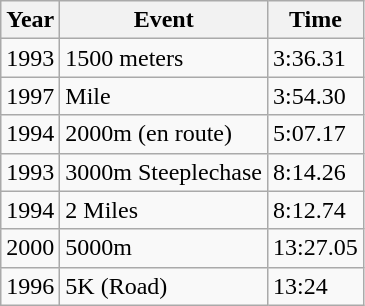<table class="wikitable">
<tr>
<th>Year</th>
<th>Event</th>
<th>Time</th>
</tr>
<tr>
<td>1993</td>
<td>1500 meters</td>
<td>3:36.31</td>
</tr>
<tr>
<td>1997</td>
<td>Mile</td>
<td>3:54.30</td>
</tr>
<tr>
<td>1994</td>
<td>2000m (en route)</td>
<td>5:07.17</td>
</tr>
<tr>
<td>1993</td>
<td>3000m Steeplechase</td>
<td>8:14.26</td>
</tr>
<tr>
<td>1994</td>
<td>2 Miles</td>
<td>8:12.74</td>
</tr>
<tr>
<td>2000</td>
<td>5000m</td>
<td>13:27.05</td>
</tr>
<tr>
<td>1996</td>
<td>5K (Road)</td>
<td>13:24</td>
</tr>
</table>
